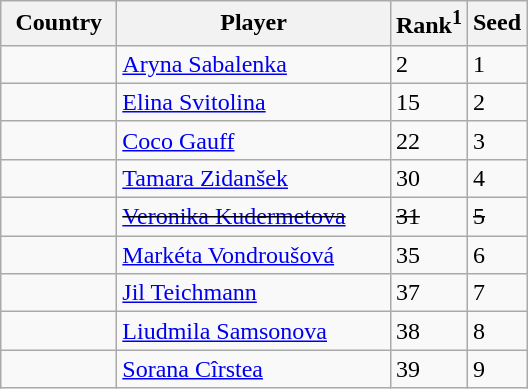<table class="sortable wikitable">
<tr>
<th width=70>Country</th>
<th width=175>Player</th>
<th>Rank<sup>1</sup></th>
<th>Seed</th>
</tr>
<tr>
<td></td>
<td><a href='#'>Aryna Sabalenka</a></td>
<td>2</td>
<td>1</td>
</tr>
<tr>
<td></td>
<td><a href='#'>Elina Svitolina</a></td>
<td>15</td>
<td>2</td>
</tr>
<tr>
<td></td>
<td><a href='#'>Coco Gauff</a></td>
<td>22</td>
<td>3</td>
</tr>
<tr>
<td></td>
<td><a href='#'>Tamara Zidanšek</a></td>
<td>30</td>
<td>4</td>
</tr>
<tr>
<td><s></s></td>
<td><s><a href='#'>Veronika Kudermetova</a></s></td>
<td><s>31</s></td>
<td><s>5</s></td>
</tr>
<tr>
<td></td>
<td><a href='#'>Markéta Vondroušová</a></td>
<td>35</td>
<td>6</td>
</tr>
<tr>
<td></td>
<td><a href='#'>Jil Teichmann</a></td>
<td>37</td>
<td>7</td>
</tr>
<tr>
<td></td>
<td><a href='#'>Liudmila Samsonova</a></td>
<td>38</td>
<td>8</td>
</tr>
<tr>
<td></td>
<td><a href='#'>Sorana Cîrstea</a></td>
<td>39</td>
<td>9</td>
</tr>
</table>
